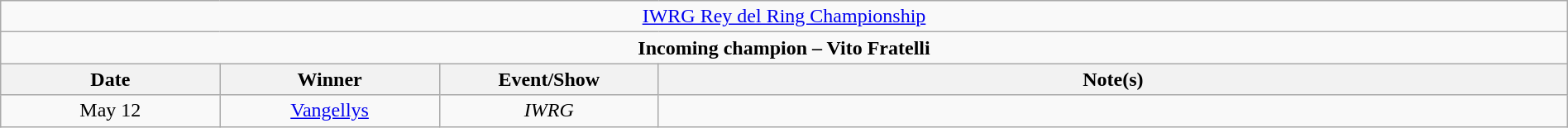<table class="wikitable" style="text-align:center; width:100%;">
<tr>
<td colspan="4" style="text-align: center;"><a href='#'>IWRG Rey del Ring Championship</a></td>
</tr>
<tr>
<td colspan="4" style="text-align: center;"><strong>Incoming champion – Vito Fratelli</strong></td>
</tr>
<tr>
<th width=14%>Date</th>
<th width=14%>Winner</th>
<th width=14%>Event/Show</th>
<th width=58%>Note(s)</th>
</tr>
<tr>
<td>May 12</td>
<td><a href='#'>Vangellys</a></td>
<td><em>IWRG</em></td>
<td></td>
</tr>
</table>
